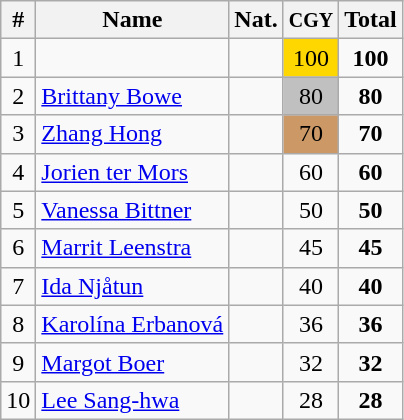<table class="wikitable" style="text-align:center;">
<tr>
<th>#</th>
<th>Name</th>
<th>Nat.</th>
<th><small>CGY</small></th>
<th>Total</th>
</tr>
<tr>
<td>1</td>
<td align=left></td>
<td></td>
<td bgcolor=gold>100</td>
<td><strong>100</strong></td>
</tr>
<tr>
<td>2</td>
<td align=left><a href='#'>Brittany Bowe</a></td>
<td></td>
<td bgcolor=silver>80</td>
<td><strong>80</strong></td>
</tr>
<tr>
<td>3</td>
<td align=left><a href='#'>Zhang Hong</a></td>
<td></td>
<td bgcolor=cc9966>70</td>
<td><strong>70</strong></td>
</tr>
<tr>
<td>4</td>
<td align=left><a href='#'>Jorien ter Mors</a></td>
<td></td>
<td>60</td>
<td><strong>60</strong></td>
</tr>
<tr>
<td>5</td>
<td align=left><a href='#'>Vanessa Bittner</a></td>
<td></td>
<td>50</td>
<td><strong>50</strong></td>
</tr>
<tr>
<td>6</td>
<td align=left><a href='#'>Marrit Leenstra</a></td>
<td></td>
<td>45</td>
<td><strong>45</strong></td>
</tr>
<tr>
<td>7</td>
<td align=left><a href='#'>Ida Njåtun</a></td>
<td></td>
<td>40</td>
<td><strong>40</strong></td>
</tr>
<tr>
<td>8</td>
<td align=left><a href='#'>Karolína Erbanová</a></td>
<td></td>
<td>36</td>
<td><strong>36</strong></td>
</tr>
<tr>
<td>9</td>
<td align=left><a href='#'>Margot Boer</a></td>
<td></td>
<td>32</td>
<td><strong>32</strong></td>
</tr>
<tr>
<td>10</td>
<td align=left><a href='#'>Lee Sang-hwa</a></td>
<td></td>
<td>28</td>
<td><strong>28</strong></td>
</tr>
</table>
